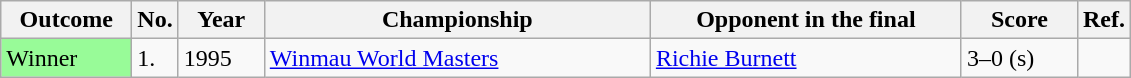<table class="wikitable">
<tr>
<th width="80">Outcome</th>
<th width="20">No.</th>
<th width="50">Year</th>
<th style="width:250px;">Championship</th>
<th style="width:200px;">Opponent in the final</th>
<th width="70">Score</th>
<th width="20">Ref.</th>
</tr>
<tr>
<td style="background:#98FB98">Winner</td>
<td>1.</td>
<td>1995</td>
<td><a href='#'>Winmau World Masters</a></td>
<td> <a href='#'>Richie Burnett</a></td>
<td>3–0 (s)</td>
<td align="center"></td>
</tr>
</table>
